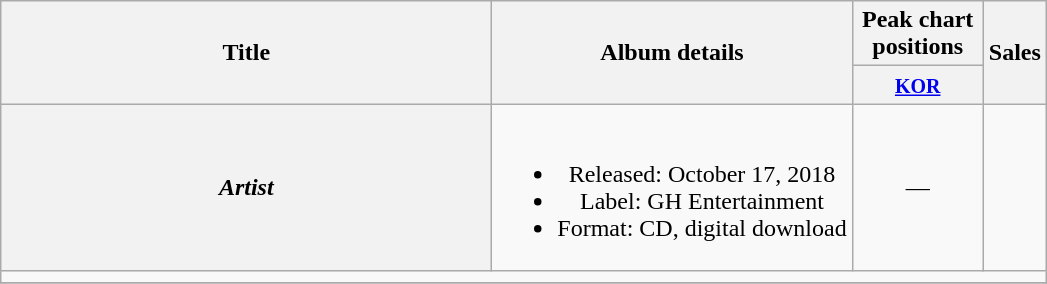<table class="wikitable plainrowheaders" style="text-align:center;">
<tr>
<th scope="col" rowspan="2" style="width:20em;">Title</th>
<th scope="col" rowspan="2">Album details</th>
<th scope="col" colspan="1" style="width:5em;">Peak chart positions</th>
<th scope="col" rowspan="2">Sales</th>
</tr>
<tr>
<th><small><a href='#'>KOR</a></small><br></th>
</tr>
<tr>
<th scope="row"><em>Artist</em></th>
<td><br><ul><li>Released: October 17, 2018</li><li>Label: GH Entertainment</li><li>Format: CD, digital download</li></ul></td>
<td>—</td>
<td></td>
</tr>
<tr>
<td colspan="4"></td>
</tr>
<tr>
</tr>
</table>
